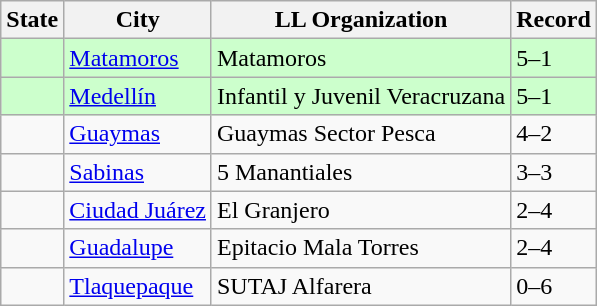<table class="wikitable">
<tr>
<th>State</th>
<th>City</th>
<th>LL Organization</th>
<th>Record</th>
</tr>
<tr bgcolor="ccffcc">
<td><strong></strong></td>
<td><a href='#'>Matamoros</a></td>
<td>Matamoros</td>
<td>5–1</td>
</tr>
<tr bgcolor="ccffcc">
<td><strong></strong></td>
<td><a href='#'>Medellín</a></td>
<td>Infantil y Juvenil Veracruzana</td>
<td>5–1</td>
</tr>
<tr>
<td><strong></strong></td>
<td><a href='#'>Guaymas</a></td>
<td>Guaymas Sector Pesca</td>
<td>4–2</td>
</tr>
<tr>
<td><strong></strong></td>
<td><a href='#'>Sabinas</a></td>
<td>5 Manantiales</td>
<td>3–3</td>
</tr>
<tr>
<td><strong></strong></td>
<td><a href='#'>Ciudad Juárez</a></td>
<td>El Granjero</td>
<td>2–4</td>
</tr>
<tr>
<td><strong></strong></td>
<td><a href='#'>Guadalupe</a></td>
<td>Epitacio Mala Torres</td>
<td>2–4</td>
</tr>
<tr>
<td><strong></strong></td>
<td><a href='#'>Tlaquepaque</a></td>
<td>SUTAJ Alfarera</td>
<td>0–6</td>
</tr>
</table>
